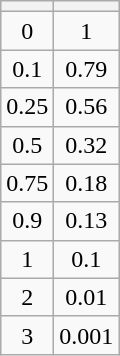<table class="wikitable sortable" style="text-align: center;">
<tr>
<th scope="col"></th>
<th scope="col"></th>
</tr>
<tr>
<td>0</td>
<td>1</td>
</tr>
<tr>
<td>0.1</td>
<td>0.79</td>
</tr>
<tr>
<td>0.25</td>
<td>0.56</td>
</tr>
<tr>
<td>0.5</td>
<td>0.32</td>
</tr>
<tr>
<td>0.75</td>
<td>0.18</td>
</tr>
<tr>
<td>0.9</td>
<td>0.13</td>
</tr>
<tr>
<td>1</td>
<td>0.1</td>
</tr>
<tr>
<td>2</td>
<td>0.01</td>
</tr>
<tr>
<td>3</td>
<td>0.001</td>
</tr>
</table>
